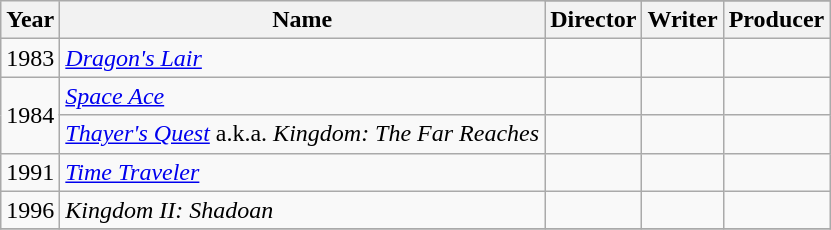<table class="wikitable sortable">
<tr>
<th rowspan="2">Year</th>
<th rowspan="2">Name</th>
</tr>
<tr>
<th>Director</th>
<th>Writer</th>
<th>Producer</th>
</tr>
<tr>
<td>1983</td>
<td><em><a href='#'>Dragon's Lair</a></em></td>
<td></td>
<td></td>
<td></td>
</tr>
<tr>
<td rowspan="2">1984</td>
<td><em><a href='#'>Space Ace</a></em></td>
<td></td>
<td></td>
<td></td>
</tr>
<tr>
<td><em><a href='#'>Thayer's Quest</a></em> a.k.a. <em>Kingdom: The Far Reaches</em></td>
<td></td>
<td></td>
<td></td>
</tr>
<tr>
<td>1991</td>
<td><em><a href='#'>Time Traveler</a></em></td>
<td></td>
<td></td>
<td></td>
</tr>
<tr>
<td>1996</td>
<td><em>Kingdom II: Shadoan</em></td>
<td></td>
<td></td>
<td></td>
</tr>
<tr>
</tr>
</table>
